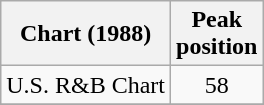<table class="wikitable">
<tr>
<th align="center">Chart (1988)</th>
<th align="center">Peak<br>position</th>
</tr>
<tr>
<td align="left">U.S. R&B Chart</td>
<td align="center">58</td>
</tr>
<tr>
</tr>
</table>
